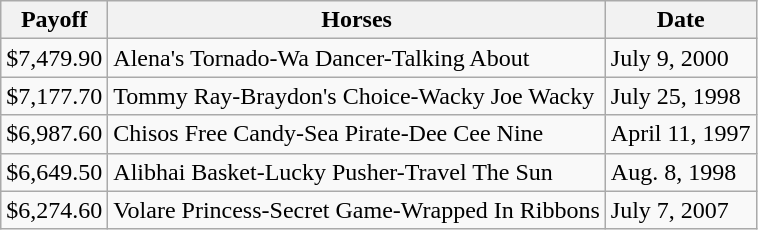<table class="wikitable">
<tr>
<th>Payoff</th>
<th>Horses</th>
<th>Date</th>
</tr>
<tr>
<td>$7,479.90</td>
<td>Alena's Tornado-Wa Dancer-Talking About</td>
<td>July 9, 2000</td>
</tr>
<tr>
<td>$7,177.70</td>
<td>Tommy Ray-Braydon's Choice-Wacky Joe Wacky</td>
<td>July 25, 1998</td>
</tr>
<tr>
<td>$6,987.60</td>
<td>Chisos Free Candy-Sea Pirate-Dee Cee Nine</td>
<td>April 11, 1997</td>
</tr>
<tr>
<td>$6,649.50</td>
<td>Alibhai Basket-Lucky Pusher-Travel The Sun</td>
<td>Aug. 8, 1998</td>
</tr>
<tr>
<td>$6,274.60</td>
<td>Volare Princess-Secret Game-Wrapped In Ribbons</td>
<td>July 7, 2007</td>
</tr>
</table>
